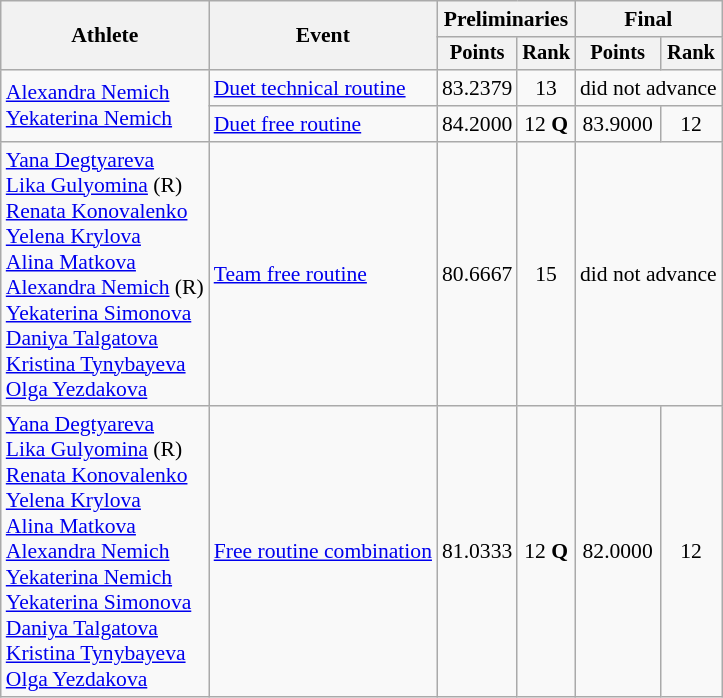<table class=wikitable style="font-size:90%">
<tr>
<th rowspan="2">Athlete</th>
<th rowspan="2">Event</th>
<th colspan="2">Preliminaries</th>
<th colspan="2">Final</th>
</tr>
<tr style="font-size:95%">
<th>Points</th>
<th>Rank</th>
<th>Points</th>
<th>Rank</th>
</tr>
<tr align=center>
<td align=left rowspan=2><a href='#'>Alexandra Nemich</a><br><a href='#'>Yekaterina Nemich</a></td>
<td align=left><a href='#'>Duet technical routine</a></td>
<td>83.2379</td>
<td>13</td>
<td colspan=2>did not advance</td>
</tr>
<tr align=center>
<td align=left><a href='#'>Duet free routine</a></td>
<td>84.2000</td>
<td>12 <strong>Q</strong></td>
<td>83.9000</td>
<td>12</td>
</tr>
<tr align=center>
<td align=left><a href='#'>Yana Degtyareva</a><br><a href='#'>Lika Gulyomina</a> (R)<br><a href='#'>Renata Konovalenko</a><br><a href='#'>Yelena Krylova</a><br><a href='#'>Alina Matkova</a><br><a href='#'>Alexandra Nemich</a> (R)<br><a href='#'>Yekaterina Simonova</a><br><a href='#'>Daniya Talgatova</a><br><a href='#'>Kristina Tynybayeva</a><br><a href='#'>Olga Yezdakova</a></td>
<td align=left><a href='#'>Team free routine</a></td>
<td>80.6667</td>
<td>15</td>
<td colspan=2>did not advance</td>
</tr>
<tr align=center>
<td align=left><a href='#'>Yana Degtyareva</a><br><a href='#'>Lika Gulyomina</a> (R)<br><a href='#'>Renata Konovalenko</a><br><a href='#'>Yelena Krylova</a><br><a href='#'>Alina Matkova</a><br><a href='#'>Alexandra Nemich</a><br><a href='#'>Yekaterina Nemich</a><br><a href='#'>Yekaterina Simonova</a><br><a href='#'>Daniya Talgatova</a><br><a href='#'>Kristina Tynybayeva</a><br><a href='#'>Olga Yezdakova</a></td>
<td align=left><a href='#'>Free routine combination</a></td>
<td>81.0333</td>
<td>12 <strong>Q</strong></td>
<td>82.0000</td>
<td>12</td>
</tr>
</table>
